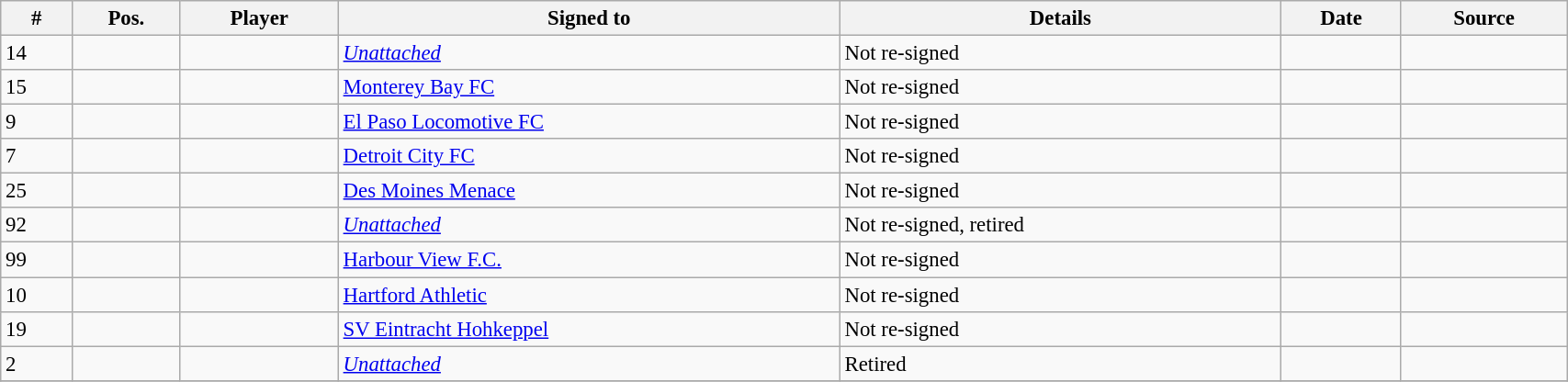<table class="wikitable sortable" style="width:90%; text-align:center; font-size:95%; text-align:left;">
<tr>
<th>#</th>
<th>Pos.</th>
<th>Player</th>
<th>Signed to</th>
<th>Details</th>
<th>Date</th>
<th>Source</th>
</tr>
<tr>
<td>14</td>
<td></td>
<td></td>
<td><em><a href='#'>Unattached</a></em></td>
<td>Not re-signed</td>
<td rowspan="1"></td>
<td></td>
</tr>
<tr>
<td>15</td>
<td></td>
<td></td>
<td> <a href='#'>Monterey Bay FC</a></td>
<td>Not re-signed</td>
<td></td>
<td></td>
</tr>
<tr>
<td>9</td>
<td></td>
<td></td>
<td> <a href='#'>El Paso Locomotive FC</a></td>
<td>Not re-signed</td>
<td></td>
<td></td>
</tr>
<tr>
<td>7</td>
<td></td>
<td></td>
<td> <a href='#'>Detroit City FC</a></td>
<td>Not re-signed</td>
<td></td>
<td></td>
</tr>
<tr>
<td>25</td>
<td></td>
<td></td>
<td> <a href='#'>Des Moines Menace</a></td>
<td>Not re-signed</td>
<td></td>
<td></td>
</tr>
<tr>
<td>92</td>
<td></td>
<td></td>
<td><em><a href='#'>Unattached</a></em></td>
<td>Not re-signed, retired</td>
<td></td>
<td></td>
</tr>
<tr>
<td>99</td>
<td></td>
<td></td>
<td> <a href='#'>Harbour View F.C.</a></td>
<td>Not re-signed</td>
<td></td>
<td></td>
</tr>
<tr>
<td>10</td>
<td></td>
<td></td>
<td> <a href='#'>Hartford Athletic</a></td>
<td>Not re-signed</td>
<td></td>
<td></td>
</tr>
<tr>
<td>19</td>
<td></td>
<td></td>
<td> <a href='#'>SV Eintracht Hohkeppel</a></td>
<td>Not re-signed</td>
<td></td>
<td></td>
</tr>
<tr>
<td>2</td>
<td></td>
<td></td>
<td><em><a href='#'>Unattached</a></em></td>
<td>Retired</td>
<td></td>
<td></td>
</tr>
<tr>
</tr>
</table>
